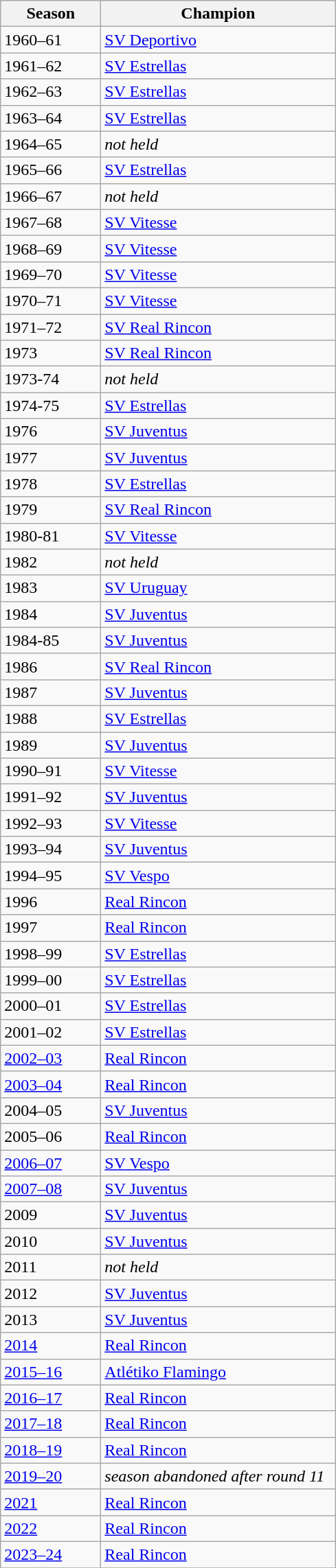<table class="wikitable sortable">
<tr>
<th width=90px>Season</th>
<th width=220px>Champion</th>
</tr>
<tr>
<td>1960–61</td>
<td><a href='#'>SV Deportivo</a></td>
</tr>
<tr>
<td>1961–62</td>
<td><a href='#'>SV Estrellas</a></td>
</tr>
<tr>
<td>1962–63</td>
<td><a href='#'>SV Estrellas</a></td>
</tr>
<tr>
<td>1963–64</td>
<td><a href='#'>SV Estrellas</a></td>
</tr>
<tr>
<td>1964–65</td>
<td><em>not held</em></td>
</tr>
<tr>
<td>1965–66</td>
<td><a href='#'>SV Estrellas</a></td>
</tr>
<tr>
<td>1966–67</td>
<td><em>not held</em></td>
</tr>
<tr>
<td>1967–68</td>
<td><a href='#'>SV Vitesse</a></td>
</tr>
<tr>
<td>1968–69</td>
<td><a href='#'>SV Vitesse</a></td>
</tr>
<tr>
<td>1969–70</td>
<td><a href='#'>SV Vitesse</a></td>
</tr>
<tr>
<td>1970–71</td>
<td><a href='#'>SV Vitesse</a></td>
</tr>
<tr>
<td>1971–72</td>
<td><a href='#'>SV Real Rincon</a></td>
</tr>
<tr>
<td>1973</td>
<td><a href='#'>SV Real Rincon</a></td>
</tr>
<tr>
<td>1973-74</td>
<td><em>not held</em></td>
</tr>
<tr>
<td>1974-75</td>
<td><a href='#'>SV Estrellas</a></td>
</tr>
<tr>
<td>1976</td>
<td><a href='#'>SV Juventus</a></td>
</tr>
<tr>
<td>1977</td>
<td><a href='#'>SV Juventus</a></td>
</tr>
<tr>
<td>1978</td>
<td><a href='#'>SV Estrellas</a></td>
</tr>
<tr>
<td>1979</td>
<td><a href='#'>SV Real Rincon</a></td>
</tr>
<tr>
<td>1980-81</td>
<td><a href='#'>SV Vitesse</a></td>
</tr>
<tr>
<td>1982</td>
<td><em>not held</em></td>
</tr>
<tr>
<td>1983</td>
<td><a href='#'>SV Uruguay</a></td>
</tr>
<tr>
<td>1984</td>
<td><a href='#'>SV Juventus</a></td>
</tr>
<tr>
<td>1984-85</td>
<td><a href='#'>SV Juventus</a></td>
</tr>
<tr>
<td>1986</td>
<td><a href='#'>SV Real Rincon</a></td>
</tr>
<tr>
<td>1987</td>
<td><a href='#'>SV Juventus</a></td>
</tr>
<tr>
<td>1988</td>
<td><a href='#'>SV Estrellas</a></td>
</tr>
<tr>
<td>1989</td>
<td><a href='#'>SV Juventus</a></td>
</tr>
<tr>
<td>1990–91</td>
<td><a href='#'>SV Vitesse</a></td>
</tr>
<tr>
<td>1991–92</td>
<td><a href='#'>SV Juventus</a></td>
</tr>
<tr>
<td>1992–93</td>
<td><a href='#'>SV Vitesse</a></td>
</tr>
<tr>
<td>1993–94</td>
<td><a href='#'>SV Juventus</a></td>
</tr>
<tr>
<td>1994–95</td>
<td><a href='#'>SV Vespo</a></td>
</tr>
<tr>
<td>1996</td>
<td><a href='#'>Real Rincon</a></td>
</tr>
<tr>
<td>1997</td>
<td><a href='#'>Real Rincon</a></td>
</tr>
<tr>
<td>1998–99</td>
<td><a href='#'>SV Estrellas</a></td>
</tr>
<tr>
<td>1999–00</td>
<td><a href='#'>SV Estrellas</a></td>
</tr>
<tr>
<td>2000–01</td>
<td><a href='#'>SV Estrellas</a></td>
</tr>
<tr>
<td>2001–02</td>
<td><a href='#'>SV Estrellas</a></td>
</tr>
<tr>
<td><a href='#'>2002–03</a></td>
<td><a href='#'>Real Rincon</a></td>
</tr>
<tr>
<td><a href='#'>2003–04</a></td>
<td><a href='#'>Real Rincon</a></td>
</tr>
<tr>
<td>2004–05</td>
<td><a href='#'>SV Juventus</a></td>
</tr>
<tr>
<td>2005–06</td>
<td><a href='#'>Real Rincon</a></td>
</tr>
<tr>
<td><a href='#'>2006–07</a></td>
<td><a href='#'>SV Vespo</a></td>
</tr>
<tr>
<td><a href='#'>2007–08</a></td>
<td><a href='#'>SV Juventus</a></td>
</tr>
<tr>
<td>2009</td>
<td><a href='#'>SV Juventus</a></td>
</tr>
<tr>
<td>2010</td>
<td><a href='#'>SV Juventus</a></td>
</tr>
<tr>
<td>2011</td>
<td><em>not held</em></td>
</tr>
<tr>
<td>2012</td>
<td><a href='#'>SV Juventus</a></td>
</tr>
<tr>
<td>2013</td>
<td><a href='#'>SV Juventus</a></td>
</tr>
<tr>
<td><a href='#'>2014</a></td>
<td><a href='#'>Real Rincon</a></td>
</tr>
<tr>
<td><a href='#'>2015–16</a></td>
<td><a href='#'>Atlétiko Flamingo</a></td>
</tr>
<tr>
<td><a href='#'>2016–17</a></td>
<td><a href='#'>Real Rincon</a></td>
</tr>
<tr>
<td><a href='#'>2017–18</a></td>
<td><a href='#'>Real Rincon</a></td>
</tr>
<tr>
<td><a href='#'>2018–19</a></td>
<td><a href='#'>Real Rincon</a></td>
</tr>
<tr>
<td><a href='#'>2019–20</a></td>
<td><em>season abandoned after round 11</em></td>
</tr>
<tr>
<td><a href='#'>2021</a></td>
<td><a href='#'>Real Rincon</a></td>
</tr>
<tr>
<td><a href='#'>2022</a></td>
<td><a href='#'>Real Rincon</a></td>
</tr>
<tr>
<td><a href='#'>2023–24</a></td>
<td><a href='#'>Real Rincon</a></td>
</tr>
<tr>
</tr>
</table>
